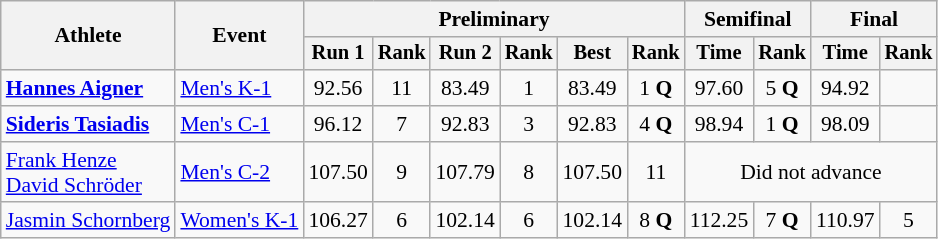<table class="wikitable" style="font-size:90%">
<tr>
<th rowspan="2">Athlete</th>
<th rowspan="2">Event</th>
<th colspan="6">Preliminary</th>
<th colspan="2">Semifinal</th>
<th colspan="2">Final</th>
</tr>
<tr style="font-size:95%">
<th>Run 1</th>
<th>Rank</th>
<th>Run 2</th>
<th>Rank</th>
<th>Best</th>
<th>Rank</th>
<th>Time</th>
<th>Rank</th>
<th>Time</th>
<th>Rank</th>
</tr>
<tr align=center>
<td align=left><strong><a href='#'>Hannes Aigner</a></strong></td>
<td align=left><a href='#'>Men's K-1</a></td>
<td>92.56</td>
<td>11</td>
<td>83.49</td>
<td>1</td>
<td>83.49</td>
<td>1 <strong>Q</strong></td>
<td>97.60</td>
<td>5 <strong>Q</strong></td>
<td>94.92</td>
<td></td>
</tr>
<tr align=center>
<td align=left><strong><a href='#'>Sideris Tasiadis</a></strong></td>
<td align=left><a href='#'>Men's C-1</a></td>
<td>96.12</td>
<td>7</td>
<td>92.83</td>
<td>3</td>
<td>92.83</td>
<td>4 <strong>Q</strong></td>
<td>98.94</td>
<td>1 <strong>Q</strong></td>
<td>98.09</td>
<td></td>
</tr>
<tr align=center>
<td align=left><a href='#'>Frank Henze</a><br><a href='#'>David Schröder</a></td>
<td align=left><a href='#'>Men's C-2</a></td>
<td>107.50</td>
<td>9</td>
<td>107.79</td>
<td>8</td>
<td>107.50</td>
<td>11</td>
<td colspan=4>Did not advance</td>
</tr>
<tr align=center>
<td align=left><a href='#'>Jasmin Schornberg</a></td>
<td align=left><a href='#'>Women's K-1</a></td>
<td>106.27</td>
<td>6</td>
<td>102.14</td>
<td>6</td>
<td>102.14</td>
<td>8 <strong>Q</strong></td>
<td>112.25</td>
<td>7 <strong>Q</strong></td>
<td>110.97</td>
<td>5</td>
</tr>
</table>
